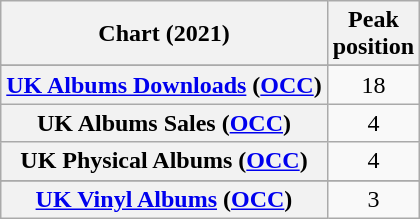<table class="wikitable sortable plainrowheaders" style="text-align:center">
<tr>
<th scope="col">Chart (2021)</th>
<th scope="col">Peak<br>position</th>
</tr>
<tr>
</tr>
<tr>
</tr>
<tr>
<th scope="row"><a href='#'>UK Albums Downloads</a> (<a href='#'>OCC</a>)</th>
<td>18</td>
</tr>
<tr>
<th scope="row">UK Albums Sales (<a href='#'>OCC</a>)</th>
<td>4</td>
</tr>
<tr>
<th scope="row">UK Physical Albums (<a href='#'>OCC</a>)</th>
<td>4</td>
</tr>
<tr>
</tr>
<tr>
<th scope="row"><a href='#'>UK Vinyl Albums</a> (<a href='#'>OCC</a>)</th>
<td>3</td>
</tr>
</table>
